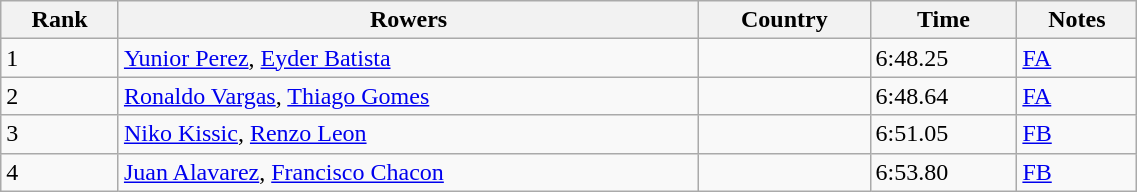<table class="wikitable" width=60%>
<tr>
<th>Rank</th>
<th>Rowers</th>
<th>Country</th>
<th>Time</th>
<th>Notes</th>
</tr>
<tr>
<td>1</td>
<td><a href='#'>Yunior Perez</a>, <a href='#'>Eyder Batista</a></td>
<td></td>
<td>6:48.25</td>
<td><a href='#'>FA</a></td>
</tr>
<tr>
<td>2</td>
<td><a href='#'>Ronaldo Vargas</a>, <a href='#'>Thiago Gomes</a></td>
<td></td>
<td>6:48.64</td>
<td><a href='#'>FA</a></td>
</tr>
<tr>
<td>3</td>
<td><a href='#'>Niko Kissic</a>, <a href='#'>Renzo Leon</a></td>
<td></td>
<td>6:51.05</td>
<td><a href='#'>FB</a></td>
</tr>
<tr>
<td>4</td>
<td><a href='#'>Juan Alavarez</a>, <a href='#'>Francisco Chacon</a></td>
<td></td>
<td>6:53.80</td>
<td><a href='#'>FB</a></td>
</tr>
</table>
